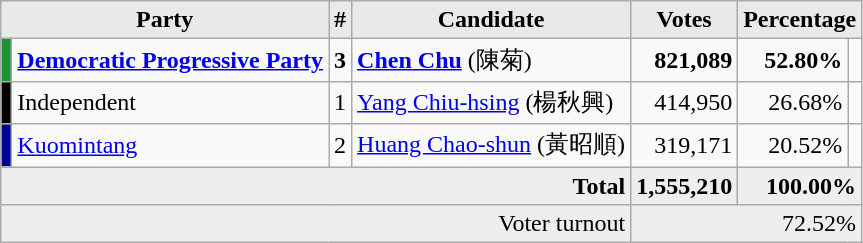<table class="wikitable">
<tr>
<th style="background-color:#E9E9E9" colspan=2 style="width: 20em">Party</th>
<th style="background-color:#E9E9E9" style="width: 2em">#</th>
<th style="background-color:#E9E9E9" style="width: 13em">Candidate</th>
<th style="background-color:#E9E9E9" style="width: 6em">Votes</th>
<th style="background-color:#E9E9E9" colspan=2 style="width: 11em">Percentage</th>
</tr>
<tr>
<td bgcolor="#1B9431"></td>
<td align=left><strong><a href='#'>Democratic Progressive Party</a></strong></td>
<td align=center><strong>3</strong></td>
<td align=left><strong><a href='#'>Chen Chu</a></strong> (陳菊)</td>
<td align=right><strong>821,089</strong></td>
<td align=right><strong>52.80%</strong></td>
<td align=right> </td>
</tr>
<tr>
<td bgcolor="#000000"></td>
<td align=left>Independent</td>
<td align=center>1</td>
<td align=left><a href='#'>Yang Chiu-hsing</a> (楊秋興)</td>
<td align=right>414,950</td>
<td align=right>26.68%</td>
<td align=right></td>
</tr>
<tr>
<td bgcolor="#000099"></td>
<td align=left><a href='#'>Kuomintang</a></td>
<td align=center>2</td>
<td align=left><a href='#'>Huang Chao-shun</a> (黃昭順)</td>
<td align=right>319,171</td>
<td align=right>20.52%</td>
<td align=right></td>
</tr>
<tr bgcolor="#EEEEEE">
<td colspan="4" align=right><strong>Total</strong></td>
<td align=right><strong>1,555,210</strong></td>
<td align=right colspan=2><strong>100.00%</strong></td>
</tr>
<tr bgcolor="#EEEEEE">
<td colspan="4" align="right">Voter turnout</td>
<td colspan="3" align="right">72.52%</td>
</tr>
</table>
